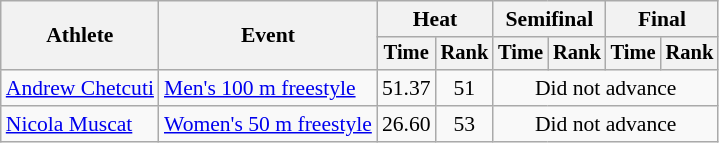<table class=wikitable style="font-size:90%">
<tr>
<th rowspan="2">Athlete</th>
<th rowspan="2">Event</th>
<th colspan="2">Heat</th>
<th colspan="2">Semifinal</th>
<th colspan="2">Final</th>
</tr>
<tr style="font-size:95%">
<th>Time</th>
<th>Rank</th>
<th>Time</th>
<th>Rank</th>
<th>Time</th>
<th>Rank</th>
</tr>
<tr align=center>
<td align=left><a href='#'>Andrew Chetcuti</a></td>
<td align=left><a href='#'>Men's 100 m freestyle</a></td>
<td>51.37</td>
<td>51</td>
<td colspan=4>Did not advance</td>
</tr>
<tr align=center>
<td align=left><a href='#'>Nicola Muscat</a></td>
<td align=left><a href='#'>Women's 50 m freestyle</a></td>
<td>26.60</td>
<td>53</td>
<td colspan=4>Did not advance</td>
</tr>
</table>
